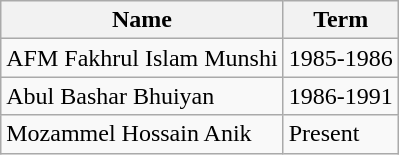<table class="wikitable sortable">
<tr>
<th>Name</th>
<th>Term</th>
</tr>
<tr>
<td>AFM Fakhrul Islam Munshi</td>
<td>1985-1986</td>
</tr>
<tr>
<td>Abul Bashar Bhuiyan</td>
<td>1986-1991</td>
</tr>
<tr>
<td>Mozammel Hossain Anik</td>
<td>Present</td>
</tr>
</table>
